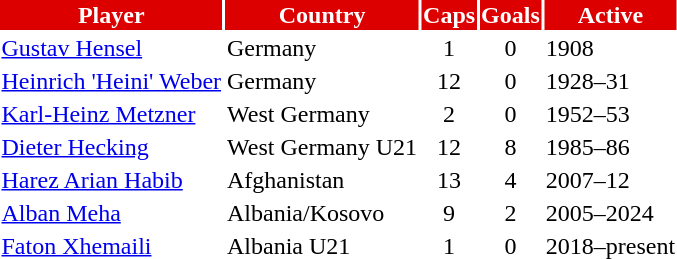<table class="toccolours">
<tr>
<th style="background:#dd0000;color:white">Player</th>
<th style="background:#dd0000;color:white">Country</th>
<th style="background:#dd0000;color:white">Caps</th>
<th style="background:#dd0000;color:white">Goals</th>
<th style="background:#dd0000;color:white">Active</th>
</tr>
<tr>
<td><a href='#'>Gustav Hensel</a></td>
<td> Germany</td>
<td align=center>1</td>
<td align=center>0</td>
<td>1908</td>
</tr>
<tr>
<td><a href='#'>Heinrich 'Heini' Weber</a></td>
<td> Germany</td>
<td align=center>12</td>
<td align=center>0</td>
<td>1928–31</td>
</tr>
<tr>
<td><a href='#'>Karl-Heinz Metzner</a></td>
<td> West Germany</td>
<td align=center>2</td>
<td align=center>0</td>
<td>1952–53</td>
</tr>
<tr>
<td><a href='#'>Dieter Hecking</a></td>
<td> West Germany U21</td>
<td align=center>12</td>
<td align=center>8</td>
<td>1985–86</td>
</tr>
<tr>
<td><a href='#'>Harez Arian Habib</a></td>
<td> Afghanistan</td>
<td align=center>13</td>
<td align=center>4</td>
<td>2007–12</td>
</tr>
<tr>
<td><a href='#'>Alban Meha</a></td>
<td> Albania/Kosovo</td>
<td align=center>9</td>
<td align=center>2</td>
<td>2005–2024</td>
</tr>
<tr>
<td><a href='#'>Faton Xhemaili</a></td>
<td> Albania U21</td>
<td align=center>1</td>
<td align=center>0</td>
<td>2018–present</td>
</tr>
</table>
